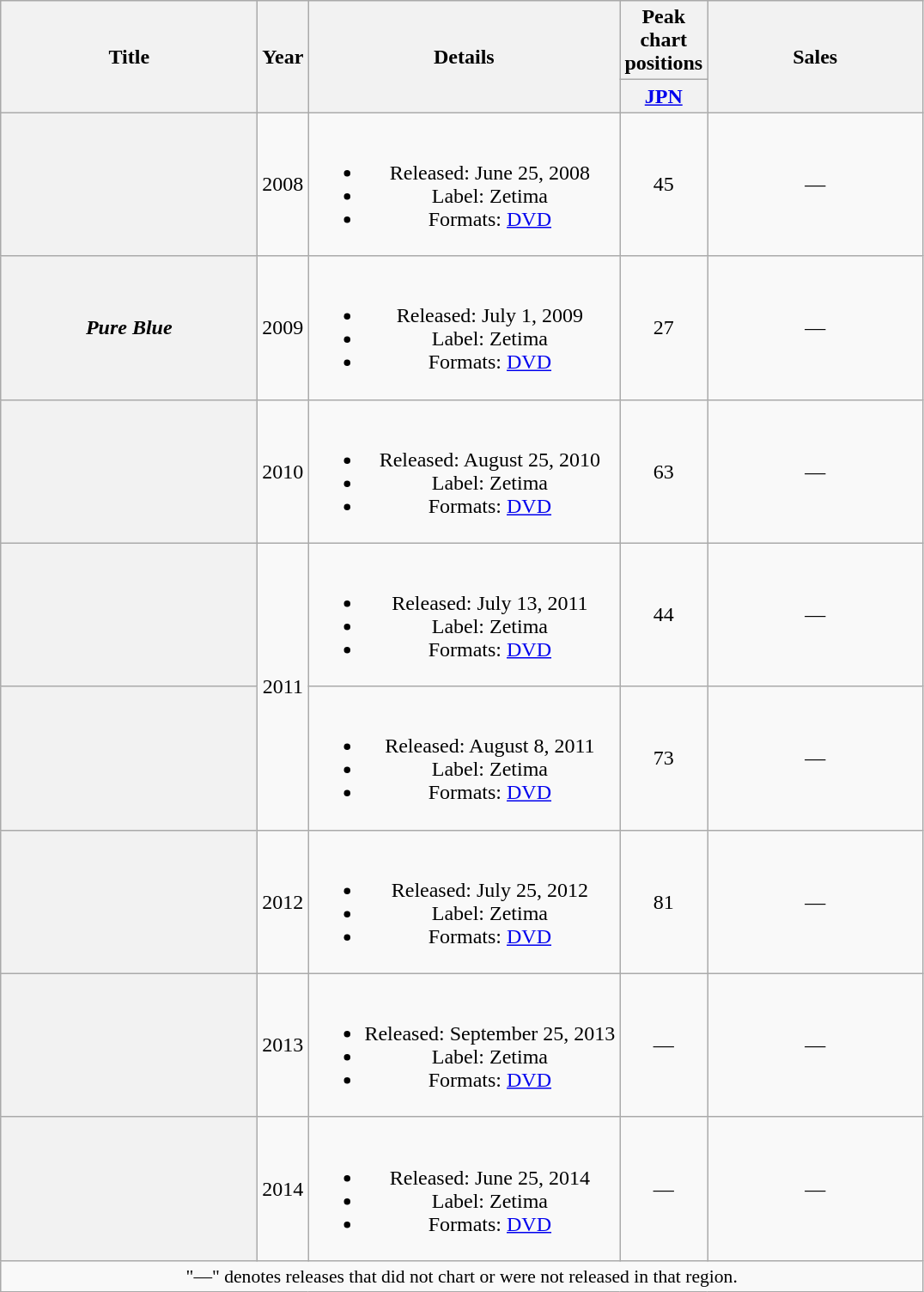<table class="wikitable plainrowheaders" style="text-align:center;">
<tr>
<th rowspan="2" style="width:12em;">Title</th>
<th rowspan="2">Year</th>
<th rowspan="2">Details</th>
<th colspan="1">Peak chart positions</th>
<th rowspan="2" style="width:10em;">Sales</th>
</tr>
<tr>
<th width="30"><a href='#'>JPN</a></th>
</tr>
<tr>
<th scope="row"></th>
<td>2008</td>
<td><br><ul><li>Released: June 25, 2008</li><li>Label: Zetima</li><li>Formats: <a href='#'>DVD</a></li></ul></td>
<td>45</td>
<td>—</td>
</tr>
<tr>
<th scope="row"><em>Pure Blue</em></th>
<td>2009</td>
<td><br><ul><li>Released: July 1, 2009</li><li>Label: Zetima</li><li>Formats: <a href='#'>DVD</a></li></ul></td>
<td>27</td>
<td>—</td>
</tr>
<tr>
<th scope="row"></th>
<td>2010</td>
<td><br><ul><li>Released: August 25, 2010</li><li>Label: Zetima</li><li>Formats: <a href='#'>DVD</a></li></ul></td>
<td>63</td>
<td>—</td>
</tr>
<tr>
<th scope="row"></th>
<td rowspan="2">2011</td>
<td><br><ul><li>Released: July 13, 2011</li><li>Label: Zetima</li><li>Formats: <a href='#'>DVD</a></li></ul></td>
<td>44</td>
<td>—</td>
</tr>
<tr>
<th scope="row"></th>
<td><br><ul><li>Released: August 8, 2011</li><li>Label: Zetima</li><li>Formats: <a href='#'>DVD</a></li></ul></td>
<td>73</td>
<td>—</td>
</tr>
<tr>
<th scope="row"></th>
<td>2012</td>
<td><br><ul><li>Released: July 25, 2012</li><li>Label: Zetima</li><li>Formats: <a href='#'>DVD</a></li></ul></td>
<td>81</td>
<td>—</td>
</tr>
<tr>
<th scope="row"></th>
<td>2013</td>
<td><br><ul><li>Released: September 25, 2013</li><li>Label: Zetima</li><li>Formats: <a href='#'>DVD</a></li></ul></td>
<td>—</td>
<td>—</td>
</tr>
<tr>
<th scope="row"></th>
<td>2014</td>
<td><br><ul><li>Released: June 25, 2014</li><li>Label: Zetima</li><li>Formats: <a href='#'>DVD</a></li></ul></td>
<td>—</td>
<td>—</td>
</tr>
<tr>
<td colspan="6" style="font-size:90%;">"—" denotes releases that did not chart or were not released in that region.</td>
</tr>
</table>
